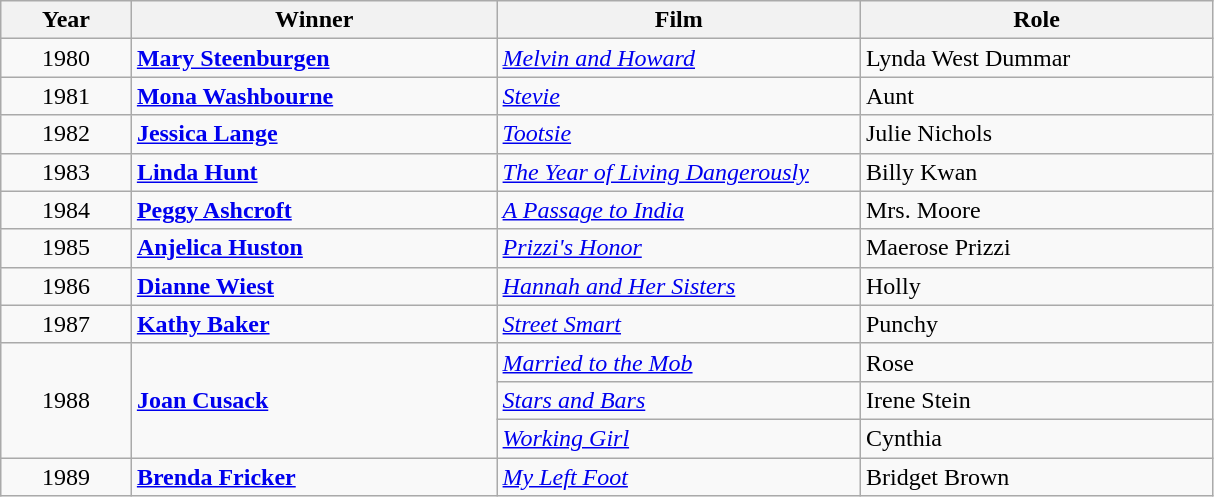<table class="wikitable" width="64%" cellpadding="5">
<tr>
<th width="100"><strong>Year</strong></th>
<th width="300"><strong>Winner</strong></th>
<th width="300"><strong>Film</strong></th>
<th width="300"><strong>Role</strong></th>
</tr>
<tr>
<td style="text-align:center;">1980</td>
<td><strong><a href='#'>Mary Steenburgen</a></strong></td>
<td><em><a href='#'>Melvin and Howard</a></em></td>
<td>Lynda West Dummar</td>
</tr>
<tr>
<td style="text-align:center;">1981</td>
<td><strong><a href='#'>Mona Washbourne</a></strong></td>
<td><em><a href='#'>Stevie</a></em></td>
<td>Aunt</td>
</tr>
<tr>
<td style="text-align:center;">1982</td>
<td><strong><a href='#'>Jessica Lange</a></strong></td>
<td><em><a href='#'>Tootsie</a></em></td>
<td>Julie Nichols</td>
</tr>
<tr>
<td style="text-align:center;">1983</td>
<td><strong><a href='#'>Linda Hunt</a></strong></td>
<td><em><a href='#'>The Year of Living Dangerously</a></em></td>
<td>Billy Kwan</td>
</tr>
<tr>
<td style="text-align:center;">1984</td>
<td><strong><a href='#'>Peggy Ashcroft</a></strong></td>
<td><em><a href='#'>A Passage to India</a></em></td>
<td>Mrs. Moore</td>
</tr>
<tr>
<td style="text-align:center;">1985</td>
<td><strong><a href='#'>Anjelica Huston</a></strong></td>
<td><em><a href='#'>Prizzi's Honor</a></em></td>
<td>Maerose Prizzi</td>
</tr>
<tr>
<td style="text-align:center;">1986</td>
<td><strong><a href='#'>Dianne Wiest</a></strong></td>
<td><em><a href='#'>Hannah and Her Sisters</a></em></td>
<td>Holly</td>
</tr>
<tr>
<td style="text-align:center;">1987</td>
<td><strong><a href='#'>Kathy Baker</a></strong></td>
<td><em><a href='#'>Street Smart</a></em></td>
<td>Punchy</td>
</tr>
<tr>
<td rowspan="3" style="text-align:center;">1988</td>
<td rowspan="3"><strong><a href='#'>Joan Cusack</a></strong></td>
<td><em><a href='#'>Married to the Mob</a></em></td>
<td>Rose</td>
</tr>
<tr>
<td><em><a href='#'>Stars and Bars</a></em></td>
<td>Irene Stein</td>
</tr>
<tr>
<td><em><a href='#'>Working Girl</a></em></td>
<td>Cynthia</td>
</tr>
<tr>
<td style="text-align:center;">1989</td>
<td><strong><a href='#'>Brenda Fricker</a></strong></td>
<td><em><a href='#'>My Left Foot</a></em></td>
<td>Bridget Brown</td>
</tr>
</table>
